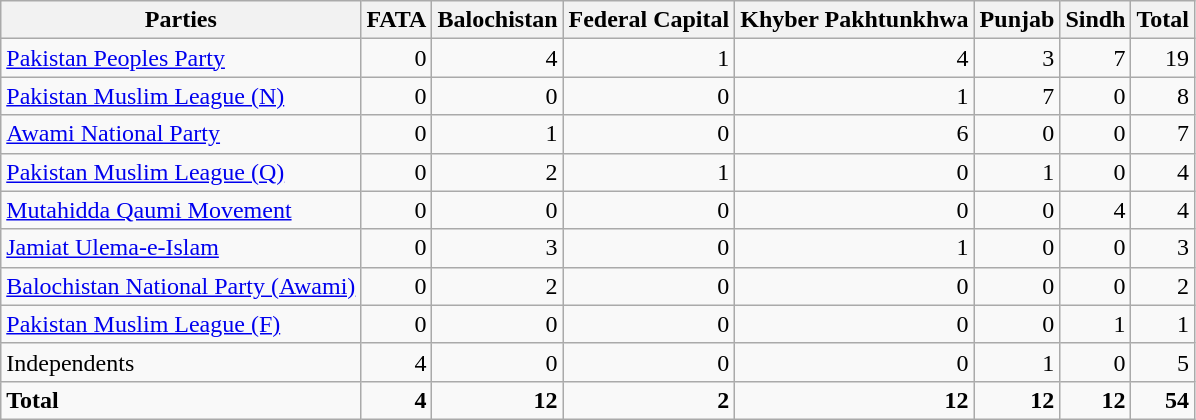<table class="wikitable sortable" style=text-align:right>
<tr>
<th>Parties</th>
<th>FATA</th>
<th>Balochistan</th>
<th>Federal Capital</th>
<th>Khyber Pakhtunkhwa</th>
<th>Punjab</th>
<th>Sindh</th>
<th>Total</th>
</tr>
<tr>
<td align=left><a href='#'>Pakistan Peoples Party</a></td>
<td>0</td>
<td>4</td>
<td>1</td>
<td>4</td>
<td>3</td>
<td>7</td>
<td>19</td>
</tr>
<tr>
<td align=left><a href='#'>Pakistan Muslim League (N)</a></td>
<td>0</td>
<td>0</td>
<td>0</td>
<td>1</td>
<td>7</td>
<td>0</td>
<td>8</td>
</tr>
<tr>
<td align=left><a href='#'>Awami National Party</a></td>
<td>0</td>
<td>1</td>
<td>0</td>
<td>6</td>
<td>0</td>
<td>0</td>
<td>7</td>
</tr>
<tr>
<td align=left><a href='#'>Pakistan Muslim League (Q)</a></td>
<td>0</td>
<td>2</td>
<td>1</td>
<td>0</td>
<td>1</td>
<td>0</td>
<td>4</td>
</tr>
<tr>
<td align=left><a href='#'>Mutahidda Qaumi Movement</a></td>
<td>0</td>
<td>0</td>
<td>0</td>
<td>0</td>
<td>0</td>
<td>4</td>
<td>4</td>
</tr>
<tr>
<td align=left><a href='#'>Jamiat Ulema-e-Islam</a></td>
<td>0</td>
<td>3</td>
<td>0</td>
<td>1</td>
<td>0</td>
<td>0</td>
<td>3</td>
</tr>
<tr>
<td align=left><a href='#'>Balochistan National Party (Awami)</a></td>
<td>0</td>
<td>2</td>
<td>0</td>
<td>0</td>
<td>0</td>
<td>0</td>
<td>2</td>
</tr>
<tr>
<td align=left><a href='#'>Pakistan Muslim League (F)</a></td>
<td>0</td>
<td>0</td>
<td>0</td>
<td>0</td>
<td>0</td>
<td>1</td>
<td>1</td>
</tr>
<tr>
<td align=left>Independents</td>
<td>4</td>
<td>0</td>
<td>0</td>
<td>0</td>
<td>1</td>
<td>0</td>
<td>5</td>
</tr>
<tr class=sortbottom style=font-weight:bold>
<td align=left>Total</td>
<td>4</td>
<td>12</td>
<td>2</td>
<td>12</td>
<td>12</td>
<td>12</td>
<td>54</td>
</tr>
</table>
